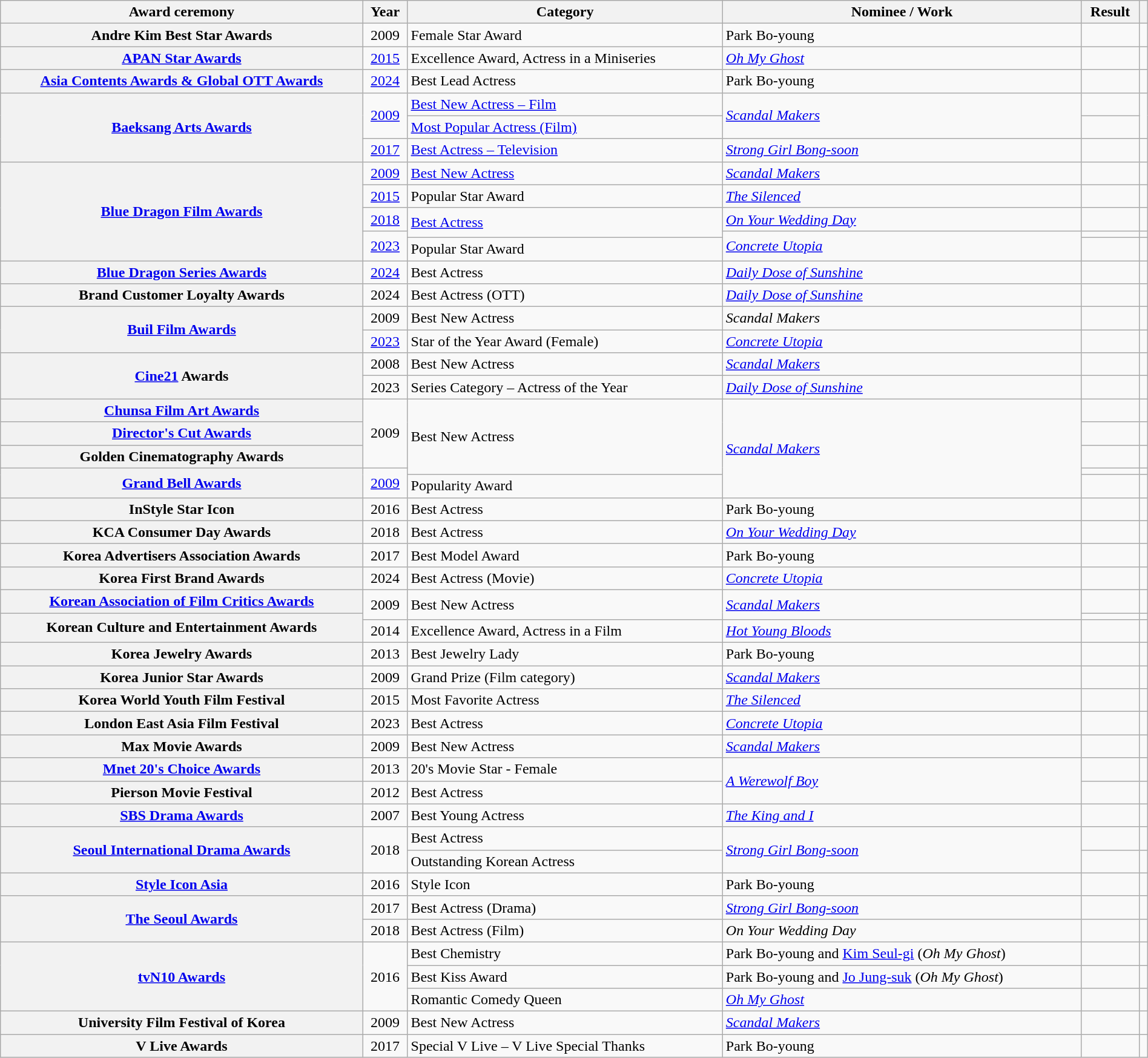<table class="wikitable plainrowheaders sortable" style="width:100%">
<tr>
<th scope="col">Award ceremony</th>
<th scope="col">Year</th>
<th scope="col">Category</th>
<th scope="col">Nominee / Work</th>
<th scope="col">Result</th>
<th scope="col" class="unsortable"></th>
</tr>
<tr>
<th scope="row">Andre Kim Best Star Awards</th>
<td style="text-align:center">2009</td>
<td>Female Star Award</td>
<td>Park Bo-young</td>
<td></td>
<td style="text-align:center"></td>
</tr>
<tr>
<th scope="row"><a href='#'>APAN Star Awards</a></th>
<td style="text-align:center"><a href='#'>2015</a></td>
<td>Excellence Award, Actress in a Miniseries</td>
<td><em><a href='#'>Oh My Ghost</a></em></td>
<td></td>
<td style="text-align:center"></td>
</tr>
<tr>
<th scope="row"><a href='#'>Asia Contents Awards & Global OTT Awards</a></th>
<td style="text-align:center"><a href='#'>2024</a></td>
<td>Best Lead Actress</td>
<td>Park Bo-young</td>
<td></td>
<td style="text-align:center"></td>
</tr>
<tr>
<th scope="row" rowspan="3"><a href='#'>Baeksang Arts Awards</a></th>
<td rowspan="2" style="text-align:center"><a href='#'>2009</a></td>
<td><a href='#'>Best New Actress – Film</a></td>
<td rowspan="2"><em><a href='#'>Scandal Makers</a></em></td>
<td></td>
<td rowspan="2" style="text-align:center"></td>
</tr>
<tr>
<td><a href='#'>Most Popular Actress (Film)</a></td>
<td></td>
</tr>
<tr>
<td style="text-align:center"><a href='#'>2017</a></td>
<td><a href='#'>Best Actress – Television</a></td>
<td><em><a href='#'>Strong Girl Bong-soon</a></em></td>
<td></td>
<td style="text-align:center"></td>
</tr>
<tr>
<th scope="row" rowspan="5"><a href='#'>Blue Dragon Film Awards</a></th>
<td style="text-align:center"><a href='#'>2009</a></td>
<td><a href='#'>Best New Actress</a></td>
<td><em><a href='#'>Scandal Makers</a></em></td>
<td></td>
<td style="text-align:center"></td>
</tr>
<tr>
<td style="text-align:center"><a href='#'>2015</a></td>
<td>Popular Star Award</td>
<td><em><a href='#'>The Silenced</a></em></td>
<td></td>
<td style="text-align:center"></td>
</tr>
<tr>
<td style="text-align:center"><a href='#'>2018</a></td>
<td rowspan="2"><a href='#'>Best Actress</a></td>
<td><em><a href='#'>On Your Wedding Day</a></em></td>
<td></td>
<td style="text-align:center"></td>
</tr>
<tr>
<td rowspan="2" style="text-align:center"><a href='#'>2023</a></td>
<td rowspan="2"><em><a href='#'>Concrete Utopia</a></em></td>
<td></td>
<td style="text-align:center"></td>
</tr>
<tr>
<td>Popular Star Award</td>
<td></td>
<td style="text-align:center"></td>
</tr>
<tr>
<th scope="row"><a href='#'>Blue Dragon Series Awards</a></th>
<td style="text-align:center"><a href='#'>2024</a></td>
<td>Best Actress</td>
<td><em><a href='#'>Daily Dose of Sunshine</a></em></td>
<td></td>
<td style="text-align:center"></td>
</tr>
<tr>
<th scope="row">Brand Customer Loyalty Awards</th>
<td style="text-align:center">2024</td>
<td>Best Actress (OTT)</td>
<td><em><a href='#'>Daily Dose of Sunshine</a></em></td>
<td></td>
<td style="text-align:center"></td>
</tr>
<tr>
<th scope="row" rowspan="2"><a href='#'>Buil Film Awards</a></th>
<td style="text-align:center">2009</td>
<td>Best New Actress</td>
<td><em>Scandal Makers</em></td>
<td></td>
<td style="text-align:center"></td>
</tr>
<tr>
<td style="text-align:center"><a href='#'>2023</a></td>
<td>Star of the Year Award (Female)</td>
<td><em><a href='#'>Concrete Utopia</a></em></td>
<td></td>
<td style="text-align:center"></td>
</tr>
<tr>
<th scope="row" rowspan="2"><a href='#'>Cine21</a> Awards</th>
<td style="text-align:center">2008</td>
<td>Best New Actress</td>
<td><em><a href='#'>Scandal Makers</a></em></td>
<td></td>
<td style="text-align:center"></td>
</tr>
<tr>
<td style="text-align:center">2023</td>
<td>Series Category – Actress of the Year</td>
<td><em><a href='#'>Daily Dose of Sunshine</a></em></td>
<td></td>
<td style="text-align:center"></td>
</tr>
<tr>
<th scope="row"><a href='#'>Chunsa Film Art Awards</a></th>
<td rowspan="3" style="text-align:center">2009</td>
<td rowspan="4">Best New Actress</td>
<td rowspan="5"><em><a href='#'>Scandal Makers</a></em></td>
<td></td>
<td style="text-align:center"></td>
</tr>
<tr>
<th scope="row"><a href='#'>Director's Cut Awards</a></th>
<td></td>
<td style="text-align:center"></td>
</tr>
<tr>
<th scope="row">Golden Cinematography Awards</th>
<td></td>
<td style="text-align:center"></td>
</tr>
<tr>
<th scope="row" rowspan="2"><a href='#'>Grand Bell Awards</a></th>
<td rowspan="2" style="text-align:center"><a href='#'>2009</a></td>
<td></td>
<td style="text-align:center"></td>
</tr>
<tr>
<td>Popularity Award</td>
<td></td>
<td style="text-align:center"></td>
</tr>
<tr>
<th scope="row">InStyle Star Icon</th>
<td style="text-align:center">2016</td>
<td>Best Actress</td>
<td>Park Bo-young</td>
<td></td>
<td style="text-align:center"></td>
</tr>
<tr>
<th scope="row">KCA Consumer Day Awards</th>
<td style="text-align:center">2018</td>
<td>Best Actress</td>
<td><em><a href='#'>On Your Wedding Day</a></em></td>
<td></td>
<td style="text-align:center"></td>
</tr>
<tr>
<th scope="row">Korea Advertisers Association Awards</th>
<td style="text-align:center">2017</td>
<td>Best Model Award</td>
<td>Park Bo-young</td>
<td></td>
<td style="text-align:center"></td>
</tr>
<tr>
<th scope="row">Korea First Brand Awards</th>
<td style="text-align:center">2024</td>
<td>Best Actress (Movie)</td>
<td><em><a href='#'>Concrete Utopia</a></em></td>
<td></td>
<td style="text-align:center"></td>
</tr>
<tr>
<th scope="row"><a href='#'>Korean Association of Film Critics Awards</a></th>
<td rowspan="2" style="text-align:center">2009</td>
<td rowspan="2">Best New Actress</td>
<td rowspan="2"><em><a href='#'>Scandal Makers</a></em></td>
<td></td>
<td style="text-align:center"></td>
</tr>
<tr>
<th scope="row" rowspan="2">Korean Culture and Entertainment Awards</th>
<td></td>
<td style="text-align:center"></td>
</tr>
<tr>
<td style="text-align:center">2014</td>
<td>Excellence Award, Actress in a Film</td>
<td><em><a href='#'>Hot Young Bloods</a></em></td>
<td></td>
<td style="text-align:center"></td>
</tr>
<tr>
<th scope="row">Korea Jewelry Awards</th>
<td style="text-align:center">2013</td>
<td>Best Jewelry Lady</td>
<td>Park Bo-young</td>
<td></td>
<td style="text-align:center"></td>
</tr>
<tr>
<th scope="row">Korea Junior Star Awards</th>
<td style="text-align:center">2009</td>
<td>Grand Prize (Film category)</td>
<td><em><a href='#'>Scandal Makers</a></em></td>
<td></td>
<td style="text-align:center"></td>
</tr>
<tr>
<th scope="row">Korea World Youth Film Festival</th>
<td style="text-align:center">2015</td>
<td>Most Favorite Actress</td>
<td><em><a href='#'>The Silenced</a></em></td>
<td></td>
<td style="text-align:center"></td>
</tr>
<tr>
<th scope="row">London East Asia Film Festival</th>
<td style="text-align:center">2023</td>
<td>Best Actress</td>
<td><em><a href='#'>Concrete Utopia</a></em></td>
<td></td>
<td style="text-align:center"></td>
</tr>
<tr>
<th scope="row">Max Movie Awards</th>
<td style="text-align:center">2009</td>
<td>Best New Actress</td>
<td><em><a href='#'>Scandal Makers</a></em></td>
<td></td>
<td style="text-align:center"></td>
</tr>
<tr>
<th scope="row"><a href='#'>Mnet 20's Choice Awards</a></th>
<td style="text-align:center">2013</td>
<td>20's Movie Star - Female</td>
<td rowspan="2"><em><a href='#'>A Werewolf Boy</a></em></td>
<td></td>
<td style="text-align:center"></td>
</tr>
<tr>
<th scope="row">Pierson Movie Festival</th>
<td style="text-align:center">2012</td>
<td>Best Actress</td>
<td></td>
<td style="text-align:center"></td>
</tr>
<tr>
<th scope="row"><a href='#'>SBS Drama Awards</a></th>
<td style="text-align:center">2007</td>
<td>Best Young Actress</td>
<td><em><a href='#'>The King and I</a></em></td>
<td></td>
<td style="text-align:center"></td>
</tr>
<tr>
<th scope="row" rowspan="2"><a href='#'>Seoul International Drama Awards</a></th>
<td rowspan="2" style="text-align:center">2018</td>
<td>Best Actress</td>
<td rowspan="2"><em><a href='#'>Strong Girl Bong-soon</a></em></td>
<td></td>
<td style="text-align:center"></td>
</tr>
<tr>
<td>Outstanding Korean Actress</td>
<td></td>
<td style="text-align:center"></td>
</tr>
<tr>
<th scope="row"><a href='#'>Style Icon Asia</a></th>
<td style="text-align:center">2016</td>
<td>Style Icon</td>
<td>Park Bo-young</td>
<td></td>
<td style="text-align:center"></td>
</tr>
<tr>
<th scope="row" rowspan="2"><a href='#'>The Seoul Awards</a></th>
<td style="text-align:center">2017</td>
<td>Best Actress (Drama)</td>
<td><em><a href='#'>Strong Girl Bong-soon</a></em></td>
<td></td>
<td style="text-align:center"></td>
</tr>
<tr>
<td style="text-align:center">2018</td>
<td>Best Actress (Film)</td>
<td><em>On Your Wedding Day</em></td>
<td></td>
<td style="text-align:center"></td>
</tr>
<tr>
<th scope="row" rowspan="3"><a href='#'>tvN10 Awards</a></th>
<td rowspan="3" style="text-align:center">2016</td>
<td>Best Chemistry</td>
<td>Park Bo-young and <a href='#'>Kim Seul-gi</a> (<em>Oh My Ghost</em>)</td>
<td></td>
<td style="text-align:center"></td>
</tr>
<tr>
<td>Best Kiss Award</td>
<td>Park Bo-young and <a href='#'>Jo Jung-suk</a> (<em>Oh My Ghost</em>)</td>
<td></td>
<td style="text-align:center"></td>
</tr>
<tr>
<td>Romantic Comedy Queen</td>
<td><em><a href='#'>Oh My Ghost</a></em></td>
<td></td>
<td style="text-align:center"></td>
</tr>
<tr>
<th scope="row">University Film Festival of Korea</th>
<td style="text-align:center">2009</td>
<td>Best New Actress</td>
<td><em><a href='#'>Scandal Makers</a></em></td>
<td></td>
<td style="text-align:center"></td>
</tr>
<tr>
<th scope="row">V Live Awards</th>
<td style="text-align:center">2017</td>
<td>Special V Live – V Live Special Thanks</td>
<td>Park Bo-young</td>
<td></td>
<td style="text-align:center"></td>
</tr>
</table>
